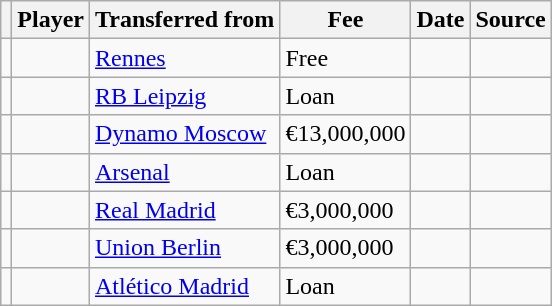<table class="wikitable plainrowheaders sortable">
<tr>
<th></th>
<th scope="col">Player</th>
<th>Transferred from</th>
<th style="width: 65px;">Fee</th>
<th scope="col">Date</th>
<th scope="col">Source</th>
</tr>
<tr>
<td align="center"></td>
<td></td>
<td> <a href='#'>Rennes</a></td>
<td>Free</td>
<td></td>
<td></td>
</tr>
<tr>
<td align="center"></td>
<td></td>
<td> <a href='#'>RB Leipzig</a></td>
<td>Loan</td>
<td></td>
<td></td>
</tr>
<tr>
<td align="center"></td>
<td></td>
<td> <a href='#'>Dynamo Moscow</a></td>
<td>€13,000,000</td>
<td></td>
<td></td>
</tr>
<tr>
<td align="center"></td>
<td></td>
<td> <a href='#'>Arsenal</a></td>
<td>Loan</td>
<td></td>
<td></td>
</tr>
<tr>
<td align="center"></td>
<td></td>
<td> <a href='#'>Real Madrid</a></td>
<td>€3,000,000</td>
<td></td>
<td></td>
</tr>
<tr>
<td align="center"></td>
<td></td>
<td> <a href='#'>Union Berlin</a></td>
<td>€3,000,000</td>
<td></td>
<td></td>
</tr>
<tr>
<td align="center"></td>
<td></td>
<td> <a href='#'>Atlético Madrid</a></td>
<td>Loan</td>
<td></td>
<td></td>
</tr>
</table>
